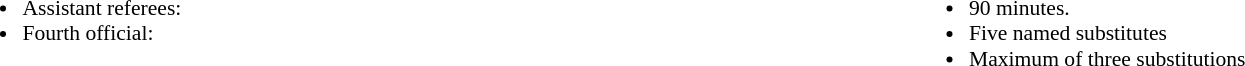<table style="width:100%; font-size:90%">
<tr>
<td style="width:50%; vertical-align:top"><br><ul><li>Assistant referees:</li><li>Fourth official:</li></ul></td>
<td style="width:50%; vertical-align:top"><br><ul><li>90 minutes.</li><li>Five named substitutes</li><li>Maximum of three substitutions</li></ul></td>
</tr>
</table>
